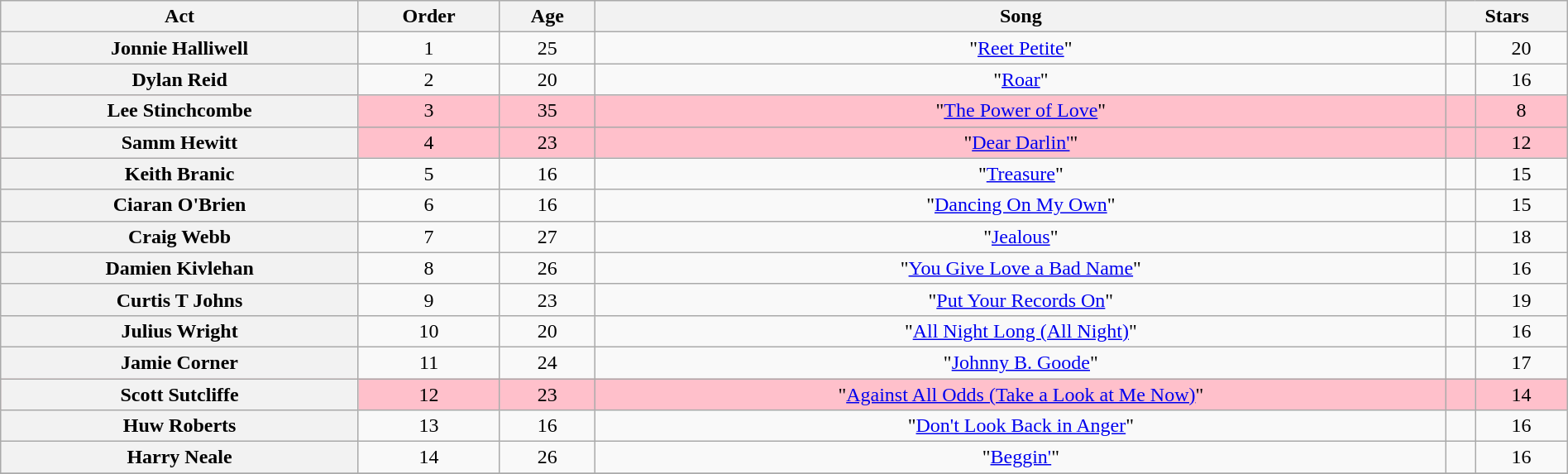<table class="wikitable plainrowheaders" style="text-align:center; width:100%;">
<tr>
<th scope="col">Act</th>
<th scope="col">Order</th>
<th scope="col">Age</th>
<th scope="col">Song</th>
<th colspan="2">Stars</th>
</tr>
<tr>
<th scope="row">Jonnie Halliwell</th>
<td>1</td>
<td>25</td>
<td>"<a href='#'>Reet Petite</a>"</td>
<td></td>
<td>20</td>
</tr>
<tr>
<th scope="row">Dylan Reid</th>
<td>2</td>
<td>20</td>
<td>"<a href='#'>Roar</a>"</td>
<td></td>
<td>16</td>
</tr>
<tr style="background:pink;">
<th scope="row">Lee Stinchcombe</th>
<td>3</td>
<td>35</td>
<td>"<a href='#'>The Power of Love</a>"</td>
<td></td>
<td>8</td>
</tr>
<tr style="background:pink;">
<th scope="row">Samm Hewitt</th>
<td>4</td>
<td>23</td>
<td>"<a href='#'>Dear Darlin'</a>"</td>
<td></td>
<td>12</td>
</tr>
<tr>
<th scope="row">Keith Branic</th>
<td>5</td>
<td>16</td>
<td>"<a href='#'>Treasure</a>"</td>
<td></td>
<td>15</td>
</tr>
<tr>
<th scope="row">Ciaran O'Brien</th>
<td>6</td>
<td>16</td>
<td>"<a href='#'>Dancing On My Own</a>"</td>
<td></td>
<td>15</td>
</tr>
<tr>
<th scope="row">Craig Webb</th>
<td>7</td>
<td>27</td>
<td>"<a href='#'>Jealous</a>"</td>
<td></td>
<td>18</td>
</tr>
<tr>
<th scope="row">Damien Kivlehan</th>
<td>8</td>
<td>26</td>
<td>"<a href='#'>You Give Love a Bad Name</a>"</td>
<td></td>
<td>16</td>
</tr>
<tr>
<th scope="row">Curtis T Johns</th>
<td>9</td>
<td>23</td>
<td>"<a href='#'>Put Your Records On</a>"</td>
<td></td>
<td>19</td>
</tr>
<tr>
<th scope="row">Julius Wright</th>
<td>10</td>
<td>20</td>
<td>"<a href='#'>All Night Long (All Night)</a>"</td>
<td></td>
<td>16</td>
</tr>
<tr>
<th scope="row">Jamie Corner</th>
<td>11</td>
<td>24</td>
<td>"<a href='#'>Johnny B. Goode</a>"</td>
<td></td>
<td>17</td>
</tr>
<tr style="background:pink;">
<th scope="row">Scott Sutcliffe</th>
<td>12</td>
<td>23</td>
<td>"<a href='#'>Against All Odds (Take a Look at Me Now)</a>"</td>
<td></td>
<td>14</td>
</tr>
<tr>
<th scope="row">Huw Roberts</th>
<td>13</td>
<td>16</td>
<td>"<a href='#'>Don't Look Back in Anger</a>"</td>
<td></td>
<td>16</td>
</tr>
<tr>
<th scope="row">Harry Neale</th>
<td>14</td>
<td>26</td>
<td>"<a href='#'>Beggin'</a>"</td>
<td></td>
<td>16</td>
</tr>
<tr>
</tr>
</table>
